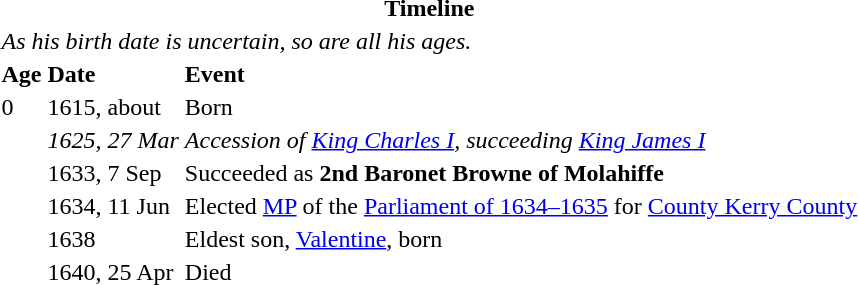<table>
<tr>
<th colspan=3>Timeline</th>
</tr>
<tr>
<td colspan=3><em>As his birth date is uncertain, so are all his ages.</em></td>
</tr>
<tr>
<th align=left>Age</th>
<th align=left>Date</th>
<th align=left>Event</th>
</tr>
<tr>
<td>0</td>
<td>1615, about</td>
<td>Born</td>
</tr>
<tr>
<td></td>
<td><em>1625, 27 Mar</em></td>
<td><em>Accession of <a href='#'>King Charles I</a>, succeeding <a href='#'>King James I</a></em></td>
</tr>
<tr>
<td></td>
<td>1633, 7 Sep</td>
<td>Succeeded as <strong>2nd Baronet Browne of Molahiffe</strong></td>
</tr>
<tr>
<td></td>
<td>1634, 11 Jun</td>
<td>Elected <a href='#'>MP</a> of the <a href='#'>Parliament of 1634–1635</a> for <a href='#'>County Kerry County</a></td>
</tr>
<tr>
<td></td>
<td>1638</td>
<td>Eldest son, <a href='#'>Valentine</a>, born</td>
</tr>
<tr>
<td></td>
<td>1640, 25 Apr</td>
<td>Died</td>
</tr>
</table>
